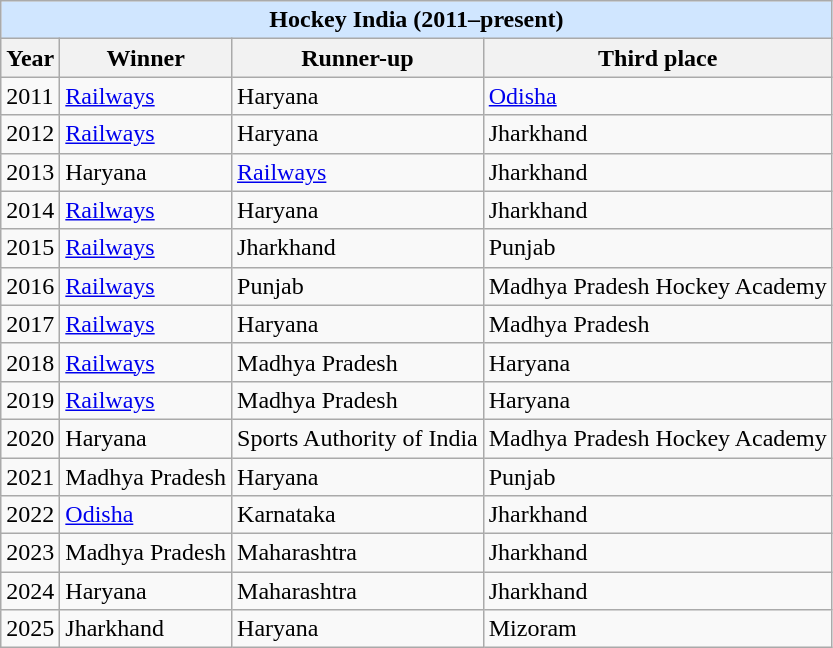<table class="wikitable">
<tr style="background: #D0E6FF;">
<td colspan="4" style="text-align:center;"><strong>Hockey India (2011–present)</strong></td>
</tr>
<tr>
<th>Year</th>
<th>Winner</th>
<th>Runner-up</th>
<th>Third place</th>
</tr>
<tr>
<td>2011</td>
<td><a href='#'>Railways</a></td>
<td>Haryana</td>
<td><a href='#'>Odisha</a></td>
</tr>
<tr>
<td>2012</td>
<td><a href='#'>Railways</a></td>
<td>Haryana</td>
<td>Jharkhand</td>
</tr>
<tr>
<td>2013</td>
<td>Haryana</td>
<td><a href='#'>Railways</a></td>
<td>Jharkhand</td>
</tr>
<tr>
<td>2014</td>
<td><a href='#'>Railways</a></td>
<td>Haryana</td>
<td>Jharkhand</td>
</tr>
<tr>
<td>2015</td>
<td><a href='#'>Railways</a></td>
<td>Jharkhand</td>
<td>Punjab</td>
</tr>
<tr>
<td>2016</td>
<td><a href='#'>Railways</a></td>
<td>Punjab</td>
<td>Madhya Pradesh Hockey Academy</td>
</tr>
<tr>
<td>2017</td>
<td><a href='#'>Railways</a></td>
<td>Haryana</td>
<td>Madhya Pradesh</td>
</tr>
<tr>
<td>2018</td>
<td><a href='#'>Railways</a></td>
<td>Madhya Pradesh</td>
<td>Haryana</td>
</tr>
<tr>
<td>2019</td>
<td><a href='#'>Railways</a></td>
<td>Madhya Pradesh</td>
<td>Haryana</td>
</tr>
<tr>
<td>2020</td>
<td>Haryana</td>
<td>Sports Authority of India</td>
<td>Madhya Pradesh Hockey Academy</td>
</tr>
<tr>
<td>2021</td>
<td>Madhya Pradesh</td>
<td>Haryana</td>
<td>Punjab</td>
</tr>
<tr>
<td>2022</td>
<td><a href='#'>Odisha</a></td>
<td>Karnataka</td>
<td>Jharkhand</td>
</tr>
<tr>
<td>2023</td>
<td>Madhya Pradesh</td>
<td>Maharashtra</td>
<td>Jharkhand</td>
</tr>
<tr>
<td>2024</td>
<td>Haryana</td>
<td>Maharashtra</td>
<td>Jharkhand</td>
</tr>
<tr>
<td>2025</td>
<td>Jharkhand</td>
<td>Haryana</td>
<td>Mizoram</td>
</tr>
</table>
